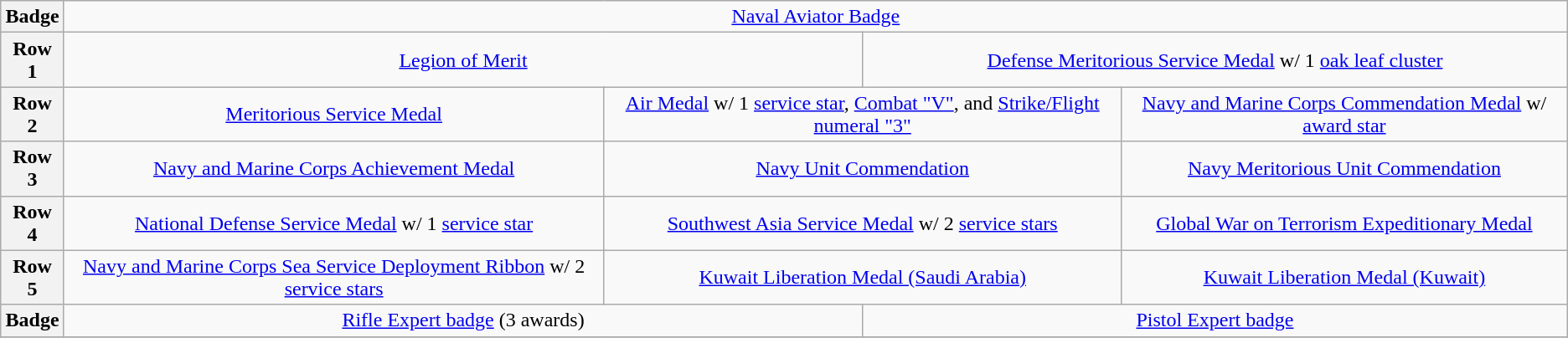<table class="wikitable">
<tr>
<th>Badge</th>
<td colspan="12" align="center"><a href='#'>Naval Aviator Badge</a></td>
</tr>
<tr>
<th>Row 1</th>
<td colspan="6" align="center"><a href='#'>Legion of Merit</a></td>
<td colspan="6" align="center"><a href='#'>Defense Meritorious Service Medal</a> w/ 1 <a href='#'>oak leaf cluster</a></td>
</tr>
<tr>
<th>Row 2</th>
<td colspan="4" align="center"><a href='#'>Meritorious Service Medal</a></td>
<td colspan="4" align="center"><a href='#'>Air Medal</a> w/ 1 <a href='#'>service star</a>, <a href='#'>Combat "V"</a>, and <a href='#'>Strike/Flight numeral "3"</a></td>
<td colspan="4" align="center"><a href='#'>Navy and Marine Corps Commendation Medal</a> w/ <a href='#'>award star</a></td>
</tr>
<tr>
<th>Row 3</th>
<td colspan="4" align="center"><a href='#'>Navy and Marine Corps Achievement Medal</a></td>
<td colspan="4" align="center"><a href='#'>Navy Unit Commendation</a></td>
<td colspan="4" align="center"><a href='#'>Navy Meritorious Unit Commendation</a></td>
</tr>
<tr>
<th>Row 4</th>
<td colspan="4" align="center"><a href='#'>National Defense Service Medal</a> w/ 1 <a href='#'>service star</a></td>
<td colspan="4" align="center"><a href='#'>Southwest Asia Service Medal</a> w/ 2 <a href='#'>service stars</a></td>
<td colspan="4" align="center"><a href='#'>Global War on Terrorism Expeditionary Medal</a></td>
</tr>
<tr>
<th>Row 5</th>
<td colspan="4" align="center"><a href='#'>Navy and Marine Corps Sea Service Deployment Ribbon</a> w/ 2 <a href='#'>service stars</a></td>
<td colspan="4" align="center"><a href='#'>Kuwait Liberation Medal (Saudi Arabia)</a></td>
<td colspan="4" align="center"><a href='#'>Kuwait Liberation Medal (Kuwait)</a></td>
</tr>
<tr>
<th>Badge</th>
<td colspan="6" align="center"><a href='#'>Rifle Expert badge</a> (3 awards)</td>
<td colspan="6" align="center"><a href='#'>Pistol Expert badge</a></td>
</tr>
<tr>
</tr>
</table>
